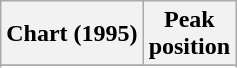<table class="wikitable sortable">
<tr>
<th align="left">Chart (1995)</th>
<th align="center">Peak<br>position</th>
</tr>
<tr>
</tr>
<tr>
</tr>
</table>
